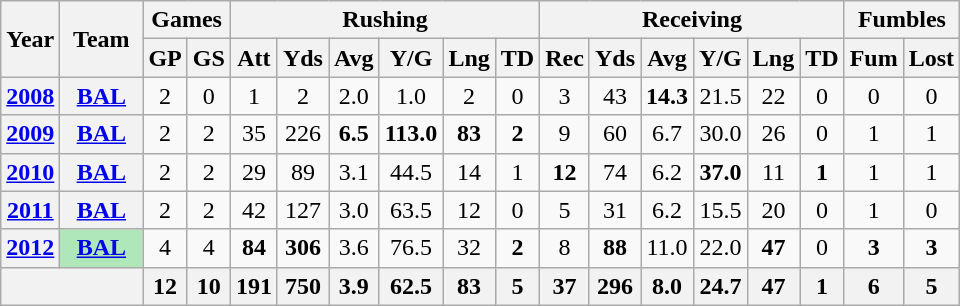<table class="wikitable" style="text-align:center;">
<tr>
<th rowspan="2">Year</th>
<th rowspan="2">Team</th>
<th colspan="2">Games</th>
<th colspan="6">Rushing</th>
<th colspan="6">Receiving</th>
<th colspan="2">Fumbles</th>
</tr>
<tr>
<th>GP</th>
<th>GS</th>
<th>Att</th>
<th>Yds</th>
<th>Avg</th>
<th>Y/G</th>
<th>Lng</th>
<th>TD</th>
<th>Rec</th>
<th>Yds</th>
<th>Avg</th>
<th>Y/G</th>
<th>Lng</th>
<th>TD</th>
<th>Fum</th>
<th>Lost</th>
</tr>
<tr>
<th><a href='#'>2008</a></th>
<th><a href='#'>BAL</a></th>
<td>2</td>
<td>0</td>
<td>1</td>
<td>2</td>
<td>2.0</td>
<td>1.0</td>
<td>2</td>
<td>0</td>
<td>3</td>
<td>43</td>
<td><strong>14.3</strong></td>
<td>21.5</td>
<td>22</td>
<td>0</td>
<td>0</td>
<td>0</td>
</tr>
<tr>
<th><a href='#'>2009</a></th>
<th><a href='#'>BAL</a></th>
<td>2</td>
<td>2</td>
<td>35</td>
<td>226</td>
<td><strong>6.5</strong></td>
<td><strong>113.0</strong></td>
<td><strong>83</strong></td>
<td><strong>2</strong></td>
<td>9</td>
<td>60</td>
<td>6.7</td>
<td>30.0</td>
<td>26</td>
<td>0</td>
<td>1</td>
<td>1</td>
</tr>
<tr>
<th><a href='#'>2010</a></th>
<th><a href='#'>BAL</a></th>
<td>2</td>
<td>2</td>
<td>29</td>
<td>89</td>
<td>3.1</td>
<td>44.5</td>
<td>14</td>
<td>1</td>
<td><strong>12</strong></td>
<td>74</td>
<td>6.2</td>
<td><strong>37.0</strong></td>
<td>11</td>
<td><strong>1</strong></td>
<td>1</td>
<td>1</td>
</tr>
<tr>
<th><a href='#'>2011</a></th>
<th><a href='#'>BAL</a></th>
<td>2</td>
<td>2</td>
<td>42</td>
<td>127</td>
<td>3.0</td>
<td>63.5</td>
<td>12</td>
<td>0</td>
<td>5</td>
<td>31</td>
<td>6.2</td>
<td>15.5</td>
<td>20</td>
<td>0</td>
<td>1</td>
<td>0</td>
</tr>
<tr>
<th><a href='#'>2012</a></th>
<th style="background:#afe6ba; width:3em;"><a href='#'>BAL</a></th>
<td>4</td>
<td>4</td>
<td><strong>84</strong></td>
<td><strong>306</strong></td>
<td>3.6</td>
<td>76.5</td>
<td>32</td>
<td><strong>2</strong></td>
<td>8</td>
<td><strong>88</strong></td>
<td>11.0</td>
<td>22.0</td>
<td><strong>47</strong></td>
<td>0</td>
<td><strong>3</strong></td>
<td><strong>3</strong></td>
</tr>
<tr>
<th colspan="2"></th>
<th>12</th>
<th>10</th>
<th>191</th>
<th>750</th>
<th>3.9</th>
<th>62.5</th>
<th>83</th>
<th>5</th>
<th>37</th>
<th>296</th>
<th>8.0</th>
<th>24.7</th>
<th>47</th>
<th>1</th>
<th>6</th>
<th>5</th>
</tr>
</table>
